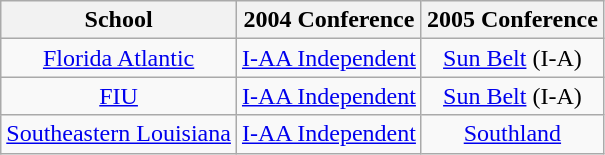<table class="wikitable sortable">
<tr>
<th>School</th>
<th>2004 Conference</th>
<th>2005 Conference</th>
</tr>
<tr style="text-align:center;">
<td><a href='#'>Florida Atlantic</a></td>
<td><a href='#'>I-AA Independent</a></td>
<td><a href='#'>Sun Belt</a> (I-A)</td>
</tr>
<tr style="text-align:center;">
<td><a href='#'>FIU</a></td>
<td><a href='#'>I-AA Independent</a></td>
<td><a href='#'>Sun Belt</a> (I-A)</td>
</tr>
<tr style="text-align:center;">
<td><a href='#'>Southeastern Louisiana</a></td>
<td><a href='#'>I-AA Independent</a></td>
<td><a href='#'>Southland</a></td>
</tr>
</table>
